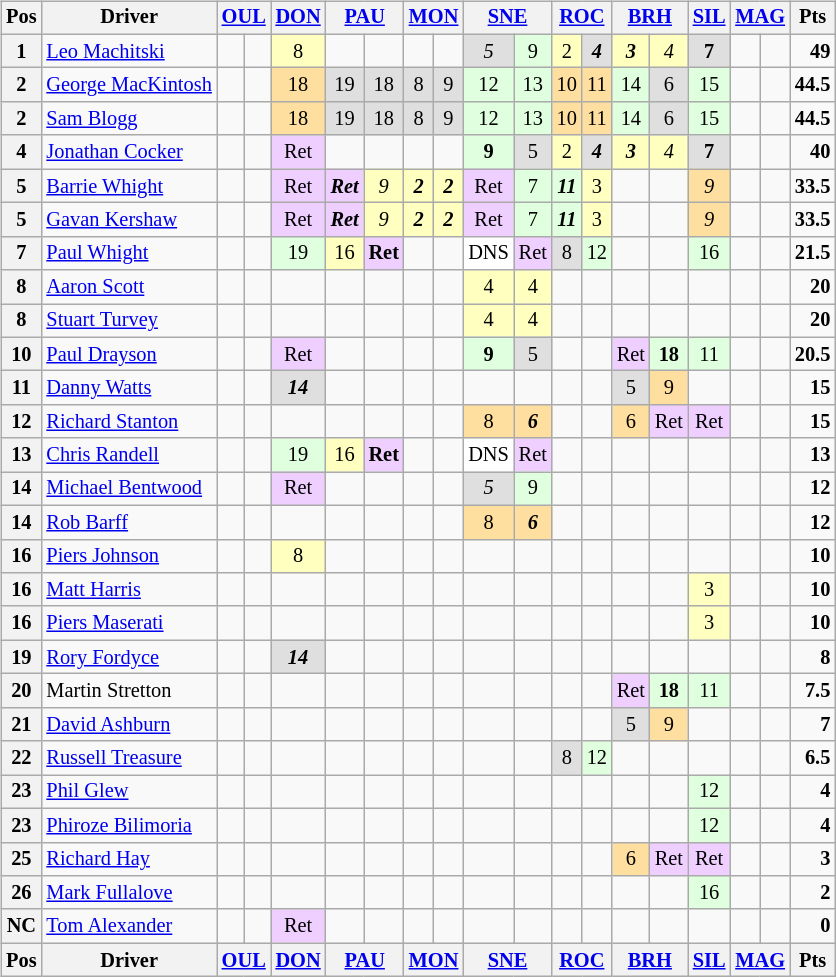<table>
<tr>
<td><br><table class="wikitable" style="font-size: 85%; text-align: center;">
<tr valign="top">
<th valign="middle">Pos</th>
<th valign="middle">Driver</th>
<th colspan=2><a href='#'>OUL</a><br></th>
<th><a href='#'>DON</a><br></th>
<th colspan=2><a href='#'>PAU</a><br></th>
<th colspan=2><a href='#'>MON</a><br></th>
<th colspan=2><a href='#'>SNE</a><br></th>
<th colspan=2><a href='#'>ROC</a><br></th>
<th colspan=2><a href='#'>BRH</a><br></th>
<th><a href='#'>SIL</a><br></th>
<th colspan=2><a href='#'>MAG</a><br></th>
<th valign="middle">Pts</th>
</tr>
<tr>
<th>1</th>
<td align=left> <a href='#'>Leo Machitski</a></td>
<td></td>
<td></td>
<td style="background:#ffffbf;">8</td>
<td></td>
<td></td>
<td></td>
<td></td>
<td style="background:#dfdfdf;"><em>5</em></td>
<td style="background:#dfffdf;">9</td>
<td style="background:#ffffbf;">2</td>
<td style="background:#dfdfdf;"><strong><em>4</em></strong></td>
<td style="background:#ffffbf;"><strong><em>3</em></strong></td>
<td style="background:#ffffbf;"><em>4</em></td>
<td style="background:#dfdfdf;"><strong>7</strong></td>
<td></td>
<td></td>
<td align="right"><strong>49</strong></td>
</tr>
<tr>
<th>2</th>
<td align=left> <a href='#'>George MacKintosh</a></td>
<td></td>
<td></td>
<td style="background:#ffdf9f;">18</td>
<td style="background:#dfdfdf;">19</td>
<td style="background:#dfdfdf;">18</td>
<td style="background:#dfdfdf;">8</td>
<td style="background:#dfdfdf;">9</td>
<td style="background:#dfffdf;">12</td>
<td style="background:#dfffdf;">13</td>
<td style="background:#ffdf9f;">10</td>
<td style="background:#ffdf9f;">11</td>
<td style="background:#dfffdf;">14</td>
<td style="background:#dfdfdf;">6</td>
<td style="background:#dfffdf;">15</td>
<td></td>
<td></td>
<td align="right"><strong>44.5</strong></td>
</tr>
<tr>
<th>2</th>
<td align=left> <a href='#'>Sam Blogg</a></td>
<td></td>
<td></td>
<td style="background:#ffdf9f;">18</td>
<td style="background:#dfdfdf;">19</td>
<td style="background:#dfdfdf;">18</td>
<td style="background:#dfdfdf;">8</td>
<td style="background:#dfdfdf;">9</td>
<td style="background:#dfffdf;">12</td>
<td style="background:#dfffdf;">13</td>
<td style="background:#ffdf9f;">10</td>
<td style="background:#ffdf9f;">11</td>
<td style="background:#dfffdf;">14</td>
<td style="background:#dfdfdf;">6</td>
<td style="background:#dfffdf;">15</td>
<td></td>
<td></td>
<td align="right"><strong>44.5</strong></td>
</tr>
<tr>
<th>4</th>
<td align=left> <a href='#'>Jonathan Cocker</a></td>
<td></td>
<td></td>
<td style="background:#efcfff;">Ret</td>
<td></td>
<td></td>
<td></td>
<td></td>
<td style="background:#dfffdf;"><strong>9</strong></td>
<td style="background:#dfdfdf;">5</td>
<td style="background:#ffffbf;">2</td>
<td style="background:#dfdfdf;"><strong><em>4</em></strong></td>
<td style="background:#ffffbf;"><strong><em>3</em></strong></td>
<td style="background:#ffffbf;"><em>4</em></td>
<td style="background:#dfdfdf;"><strong>7</strong></td>
<td></td>
<td></td>
<td align="right"><strong>40</strong></td>
</tr>
<tr>
<th>5</th>
<td align=left> <a href='#'>Barrie Whight</a></td>
<td></td>
<td></td>
<td style="background:#efcfff;">Ret</td>
<td style="background:#efcfff;"><strong><em>Ret</em></strong></td>
<td style="background:#ffffbf;"><em>9</em></td>
<td style="background:#ffffbf;"><strong><em>2</em></strong></td>
<td style="background:#ffffbf;"><strong><em>2</em></strong></td>
<td style="background:#efcfff;">Ret</td>
<td style="background:#dfffdf;">7</td>
<td style="background:#dfffdf;"><strong><em>11</em></strong></td>
<td style="background:#ffffbf;">3</td>
<td></td>
<td></td>
<td style="background:#ffdf9f;"><em>9</em></td>
<td></td>
<td></td>
<td align="right"><strong>33.5</strong></td>
</tr>
<tr>
<th>5</th>
<td align=left> <a href='#'>Gavan Kershaw</a></td>
<td></td>
<td></td>
<td style="background:#efcfff;">Ret</td>
<td style="background:#efcfff;"><strong><em>Ret</em></strong></td>
<td style="background:#ffffbf;"><em>9</em></td>
<td style="background:#ffffbf;"><strong><em>2</em></strong></td>
<td style="background:#ffffbf;"><strong><em>2</em></strong></td>
<td style="background:#efcfff;">Ret</td>
<td style="background:#dfffdf;">7</td>
<td style="background:#dfffdf;"><strong><em>11</em></strong></td>
<td style="background:#ffffbf;">3</td>
<td></td>
<td></td>
<td style="background:#ffdf9f;"><em>9</em></td>
<td></td>
<td></td>
<td align="right"><strong>33.5</strong></td>
</tr>
<tr>
<th>7</th>
<td align=left> <a href='#'>Paul Whight</a></td>
<td></td>
<td></td>
<td style="background:#dfffdf;">19</td>
<td style="background:#ffffbf;">16</td>
<td style="background:#efcfff;"><strong>Ret</strong></td>
<td></td>
<td></td>
<td style="background:#ffffff;">DNS</td>
<td style="background:#efcfff;">Ret</td>
<td style="background:#dfdfdf;">8</td>
<td style="background:#dfffdf;">12</td>
<td></td>
<td></td>
<td style="background:#dfffdf;">16</td>
<td></td>
<td></td>
<td align="right"><strong>21.5</strong></td>
</tr>
<tr>
<th>8</th>
<td align=left> <a href='#'>Aaron Scott</a></td>
<td></td>
<td></td>
<td></td>
<td></td>
<td></td>
<td></td>
<td></td>
<td style="background:#ffffbf;">4</td>
<td style="background:#ffffbf;">4</td>
<td></td>
<td></td>
<td></td>
<td></td>
<td></td>
<td></td>
<td></td>
<td align="right"><strong>20</strong></td>
</tr>
<tr>
<th>8</th>
<td align=left> <a href='#'>Stuart Turvey</a></td>
<td></td>
<td></td>
<td></td>
<td></td>
<td></td>
<td></td>
<td></td>
<td style="background:#ffffbf;">4</td>
<td style="background:#ffffbf;">4</td>
<td></td>
<td></td>
<td></td>
<td></td>
<td></td>
<td></td>
<td></td>
<td align="right"><strong>20</strong></td>
</tr>
<tr>
<th>10</th>
<td align=left> <a href='#'>Paul Drayson</a></td>
<td></td>
<td></td>
<td style="background:#efcfff;">Ret</td>
<td></td>
<td></td>
<td></td>
<td></td>
<td style="background:#dfffdf;"><strong>9</strong></td>
<td style="background:#dfdfdf;">5</td>
<td></td>
<td></td>
<td style="background:#efcfff;">Ret</td>
<td style="background:#dfffdf;"><strong>18</strong></td>
<td style="background:#dfffdf;">11</td>
<td></td>
<td></td>
<td align="right"><strong>20.5</strong></td>
</tr>
<tr>
<th>11</th>
<td align=left> <a href='#'>Danny Watts</a></td>
<td></td>
<td></td>
<td style="background:#dfdfdf;"><strong><em>14</em></strong></td>
<td></td>
<td></td>
<td></td>
<td></td>
<td></td>
<td></td>
<td></td>
<td></td>
<td style="background:#dfdfdf;">5</td>
<td style="background:#ffdf9f;">9</td>
<td></td>
<td></td>
<td></td>
<td align="right"><strong>15</strong></td>
</tr>
<tr>
<th>12</th>
<td align=left> <a href='#'>Richard Stanton</a></td>
<td></td>
<td></td>
<td></td>
<td></td>
<td></td>
<td></td>
<td></td>
<td style="background:#ffdf9f;">8</td>
<td style="background:#ffdf9f;"><strong><em>6</em></strong></td>
<td></td>
<td></td>
<td style="background:#ffdf9f;">6</td>
<td style="background:#efcfff;">Ret</td>
<td style="background:#efcfff;">Ret</td>
<td></td>
<td></td>
<td align="right"><strong>15</strong></td>
</tr>
<tr>
<th>13</th>
<td align=left> <a href='#'>Chris Randell</a></td>
<td></td>
<td></td>
<td style="background:#dfffdf;">19</td>
<td style="background:#ffffbf;">16</td>
<td style="background:#efcfff;"><strong>Ret</strong></td>
<td></td>
<td></td>
<td style="background:#ffffff;">DNS</td>
<td style="background:#efcfff;">Ret</td>
<td></td>
<td></td>
<td></td>
<td></td>
<td></td>
<td></td>
<td></td>
<td align="right"><strong>13</strong></td>
</tr>
<tr>
<th>14</th>
<td align=left> <a href='#'>Michael Bentwood</a></td>
<td></td>
<td></td>
<td style="background:#efcfff;">Ret</td>
<td></td>
<td></td>
<td></td>
<td></td>
<td style="background:#dfdfdf;"><em>5</em></td>
<td style="background:#dfffdf;">9</td>
<td></td>
<td></td>
<td></td>
<td></td>
<td></td>
<td></td>
<td></td>
<td align="right"><strong>12</strong></td>
</tr>
<tr>
<th>14</th>
<td align=left> <a href='#'>Rob Barff</a></td>
<td></td>
<td></td>
<td></td>
<td></td>
<td></td>
<td></td>
<td></td>
<td style="background:#ffdf9f;">8</td>
<td style="background:#ffdf9f;"><strong><em>6</em></strong></td>
<td></td>
<td></td>
<td></td>
<td></td>
<td></td>
<td></td>
<td></td>
<td align="right"><strong>12</strong></td>
</tr>
<tr>
<th>16</th>
<td align=left> <a href='#'>Piers Johnson</a></td>
<td></td>
<td></td>
<td style="background:#ffffbf;">8</td>
<td></td>
<td></td>
<td></td>
<td></td>
<td></td>
<td></td>
<td></td>
<td></td>
<td></td>
<td></td>
<td></td>
<td></td>
<td></td>
<td align="right"><strong>10</strong></td>
</tr>
<tr>
<th>16</th>
<td align=left> <a href='#'>Matt Harris</a></td>
<td></td>
<td></td>
<td></td>
<td></td>
<td></td>
<td></td>
<td></td>
<td></td>
<td></td>
<td></td>
<td></td>
<td></td>
<td></td>
<td style="background:#ffffbf;">3</td>
<td></td>
<td></td>
<td align="right"><strong>10</strong></td>
</tr>
<tr>
<th>16</th>
<td align=left> <a href='#'>Piers Maserati</a></td>
<td></td>
<td></td>
<td></td>
<td></td>
<td></td>
<td></td>
<td></td>
<td></td>
<td></td>
<td></td>
<td></td>
<td></td>
<td></td>
<td style="background:#ffffbf;">3</td>
<td></td>
<td></td>
<td align="right"><strong>10</strong></td>
</tr>
<tr>
<th>19</th>
<td align=left> <a href='#'>Rory Fordyce</a></td>
<td></td>
<td></td>
<td style="background:#dfdfdf;"><strong><em>14</em></strong></td>
<td></td>
<td></td>
<td></td>
<td></td>
<td></td>
<td></td>
<td></td>
<td></td>
<td></td>
<td></td>
<td></td>
<td></td>
<td></td>
<td align="right"><strong>8</strong></td>
</tr>
<tr>
<th>20</th>
<td align=left> Martin Stretton</td>
<td></td>
<td></td>
<td></td>
<td></td>
<td></td>
<td></td>
<td></td>
<td></td>
<td></td>
<td></td>
<td></td>
<td style="background:#efcfff;">Ret</td>
<td style="background:#dfffdf;"><strong>18</strong></td>
<td style="background:#dfffdf;">11</td>
<td></td>
<td></td>
<td align="right"><strong>7.5</strong></td>
</tr>
<tr>
<th>21</th>
<td align=left> <a href='#'>David Ashburn</a></td>
<td></td>
<td></td>
<td></td>
<td></td>
<td></td>
<td></td>
<td></td>
<td></td>
<td></td>
<td></td>
<td></td>
<td style="background:#dfdfdf;">5</td>
<td style="background:#ffdf9f;">9</td>
<td></td>
<td></td>
<td></td>
<td align="right"><strong>7</strong></td>
</tr>
<tr>
<th>22</th>
<td align=left> <a href='#'>Russell Treasure</a></td>
<td></td>
<td></td>
<td></td>
<td></td>
<td></td>
<td></td>
<td></td>
<td></td>
<td></td>
<td style="background:#dfdfdf;">8</td>
<td style="background:#dfffdf;">12</td>
<td></td>
<td></td>
<td></td>
<td></td>
<td></td>
<td align="right"><strong>6.5</strong></td>
</tr>
<tr>
<th>23</th>
<td align=left> <a href='#'>Phil Glew</a></td>
<td></td>
<td></td>
<td></td>
<td></td>
<td></td>
<td></td>
<td></td>
<td></td>
<td></td>
<td></td>
<td></td>
<td></td>
<td></td>
<td style="background:#dfffdf;">12</td>
<td></td>
<td></td>
<td align="right"><strong>4</strong></td>
</tr>
<tr>
<th>23</th>
<td align=left> <a href='#'>Phiroze Bilimoria</a></td>
<td></td>
<td></td>
<td></td>
<td></td>
<td></td>
<td></td>
<td></td>
<td></td>
<td></td>
<td></td>
<td></td>
<td></td>
<td></td>
<td style="background:#dfffdf;">12</td>
<td></td>
<td></td>
<td align="right"><strong>4</strong></td>
</tr>
<tr>
<th>25</th>
<td align=left> <a href='#'>Richard Hay</a></td>
<td></td>
<td></td>
<td></td>
<td></td>
<td></td>
<td></td>
<td></td>
<td></td>
<td></td>
<td></td>
<td></td>
<td style="background:#ffdf9f;">6</td>
<td style="background:#efcfff;">Ret</td>
<td style="background:#efcfff;">Ret</td>
<td></td>
<td></td>
<td align="right"><strong>3</strong></td>
</tr>
<tr>
<th>26</th>
<td align=left> <a href='#'>Mark Fullalove</a></td>
<td></td>
<td></td>
<td></td>
<td></td>
<td></td>
<td></td>
<td></td>
<td></td>
<td></td>
<td></td>
<td></td>
<td></td>
<td></td>
<td style="background:#dfffdf;">16</td>
<td></td>
<td></td>
<td align="right"><strong>2</strong></td>
</tr>
<tr>
<th>NC</th>
<td align=left> <a href='#'>Tom Alexander</a></td>
<td></td>
<td></td>
<td style="background:#efcfff;">Ret</td>
<td></td>
<td></td>
<td></td>
<td></td>
<td></td>
<td></td>
<td></td>
<td></td>
<td></td>
<td></td>
<td></td>
<td></td>
<td></td>
<td align="right"><strong>0</strong></td>
</tr>
<tr>
<th valign="middle">Pos</th>
<th valign="middle">Driver</th>
<th colspan=2><a href='#'>OUL</a><br></th>
<th><a href='#'>DON</a><br></th>
<th colspan=2><a href='#'>PAU</a><br></th>
<th colspan=2><a href='#'>MON</a><br></th>
<th colspan=2><a href='#'>SNE</a><br></th>
<th colspan=2><a href='#'>ROC</a><br></th>
<th colspan=2><a href='#'>BRH</a><br></th>
<th><a href='#'>SIL</a><br></th>
<th colspan=2><a href='#'>MAG</a><br></th>
<th valign="middle">Pts</th>
</tr>
</table>
</td>
<td valign="top"><br></td>
</tr>
</table>
